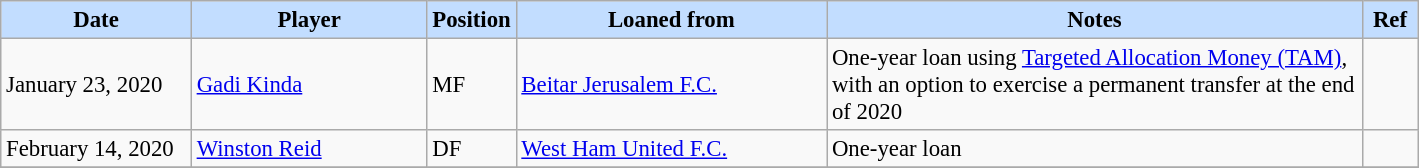<table class="wikitable" style="text-align:left; font-size:95%;">
<tr>
<th style="background:#c2ddff; width:120px;">Date</th>
<th style="background:#c2ddff; width:150px;">Player</th>
<th style="background:#c2ddff; width:50px;">Position</th>
<th style="background:#c2ddff; width:200px;">Loaned from</th>
<th style="background:#c2ddff; width:350px;">Notes</th>
<th style="background:#c2ddff; width:30px;">Ref</th>
</tr>
<tr>
<td>January 23, 2020</td>
<td> <a href='#'>Gadi Kinda</a></td>
<td>MF</td>
<td><a href='#'>Beitar Jerusalem F.C.</a></td>
<td>One-year loan using <a href='#'>Targeted Allocation Money (TAM)</a>, with an option to exercise a permanent transfer at the end of 2020</td>
<td></td>
</tr>
<tr>
<td>February 14, 2020</td>
<td> <a href='#'>Winston Reid</a></td>
<td>DF</td>
<td><a href='#'>West Ham United F.C.</a></td>
<td>One-year loan</td>
<td></td>
</tr>
<tr>
</tr>
</table>
